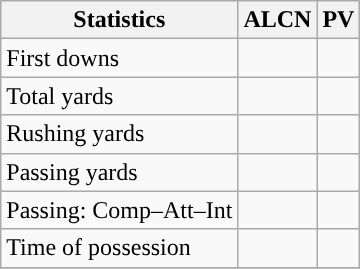<table class="wikitable" style="float: left;">
<tr>
<th>Statistics</th>
<th>ALCN</th>
<th>PV</th>
</tr>
<tr>
<td>First downs</td>
<td></td>
<td></td>
</tr>
<tr>
<td>Total yards</td>
<td></td>
<td></td>
</tr>
<tr>
<td>Rushing yards</td>
<td></td>
<td></td>
</tr>
<tr>
<td>Passing yards</td>
<td></td>
<td></td>
</tr>
<tr>
<td>Passing: Comp–Att–Int</td>
<td></td>
<td></td>
</tr>
<tr>
<td>Time of possession</td>
<td></td>
<td></td>
</tr>
<tr>
</tr>
</table>
